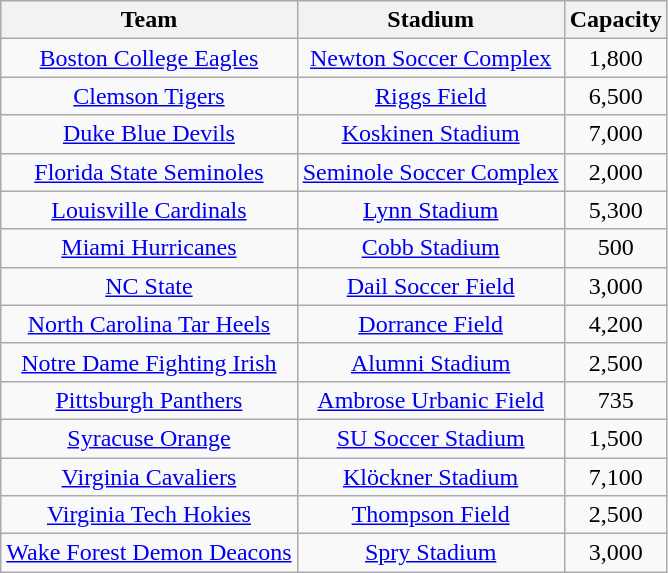<table class="wikitable sortable" style="text-align:center">
<tr>
<th>Team</th>
<th>Stadium</th>
<th>Capacity</th>
</tr>
<tr>
<td><a href='#'>Boston College Eagles</a></td>
<td><a href='#'>Newton Soccer Complex</a></td>
<td>1,800</td>
</tr>
<tr>
<td><a href='#'>Clemson Tigers</a></td>
<td><a href='#'>Riggs Field</a></td>
<td>6,500</td>
</tr>
<tr>
<td><a href='#'>Duke Blue Devils</a></td>
<td><a href='#'>Koskinen Stadium</a></td>
<td>7,000</td>
</tr>
<tr>
<td><a href='#'>Florida State Seminoles</a></td>
<td><a href='#'>Seminole Soccer Complex</a></td>
<td>2,000</td>
</tr>
<tr>
<td><a href='#'>Louisville Cardinals</a></td>
<td><a href='#'>Lynn Stadium</a></td>
<td>5,300</td>
</tr>
<tr>
<td><a href='#'>Miami Hurricanes</a></td>
<td><a href='#'>Cobb Stadium</a></td>
<td>500</td>
</tr>
<tr>
<td><a href='#'>NC State</a></td>
<td><a href='#'>Dail Soccer Field</a></td>
<td>3,000</td>
</tr>
<tr>
<td><a href='#'>North Carolina Tar Heels</a></td>
<td><a href='#'>Dorrance Field</a></td>
<td>4,200</td>
</tr>
<tr>
<td><a href='#'>Notre Dame Fighting Irish</a></td>
<td><a href='#'>Alumni Stadium</a></td>
<td>2,500</td>
</tr>
<tr>
<td><a href='#'>Pittsburgh Panthers</a></td>
<td><a href='#'>Ambrose Urbanic Field</a></td>
<td>735</td>
</tr>
<tr>
<td><a href='#'>Syracuse Orange</a></td>
<td><a href='#'>SU Soccer Stadium</a></td>
<td>1,500</td>
</tr>
<tr>
<td><a href='#'>Virginia Cavaliers</a></td>
<td><a href='#'>Klöckner Stadium</a></td>
<td>7,100</td>
</tr>
<tr>
<td><a href='#'>Virginia Tech Hokies</a></td>
<td><a href='#'>Thompson Field</a></td>
<td>2,500</td>
</tr>
<tr>
<td><a href='#'>Wake Forest Demon Deacons</a></td>
<td><a href='#'>Spry Stadium</a></td>
<td>3,000</td>
</tr>
</table>
